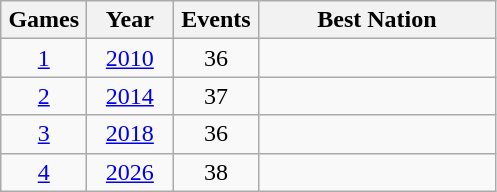<table class=wikitable>
<tr>
<th width=50>Games</th>
<th width=50>Year</th>
<th width=50>Events</th>
<th width=150>Best Nation</th>
</tr>
<tr>
<td align=center><a href='#'>1</a></td>
<td align=center><a href='#'>2010</a></td>
<td align=center>36</td>
<td></td>
</tr>
<tr>
<td align=center><a href='#'>2</a></td>
<td align=center><a href='#'>2014</a></td>
<td align=center>37</td>
<td></td>
</tr>
<tr>
<td align=center><a href='#'>3</a></td>
<td align=center><a href='#'>2018</a></td>
<td align=center>36</td>
<td></td>
</tr>
<tr>
<td align=center><a href='#'>4</a></td>
<td align=center><a href='#'>2026</a></td>
<td align=center>38</td>
<td></td>
</tr>
</table>
